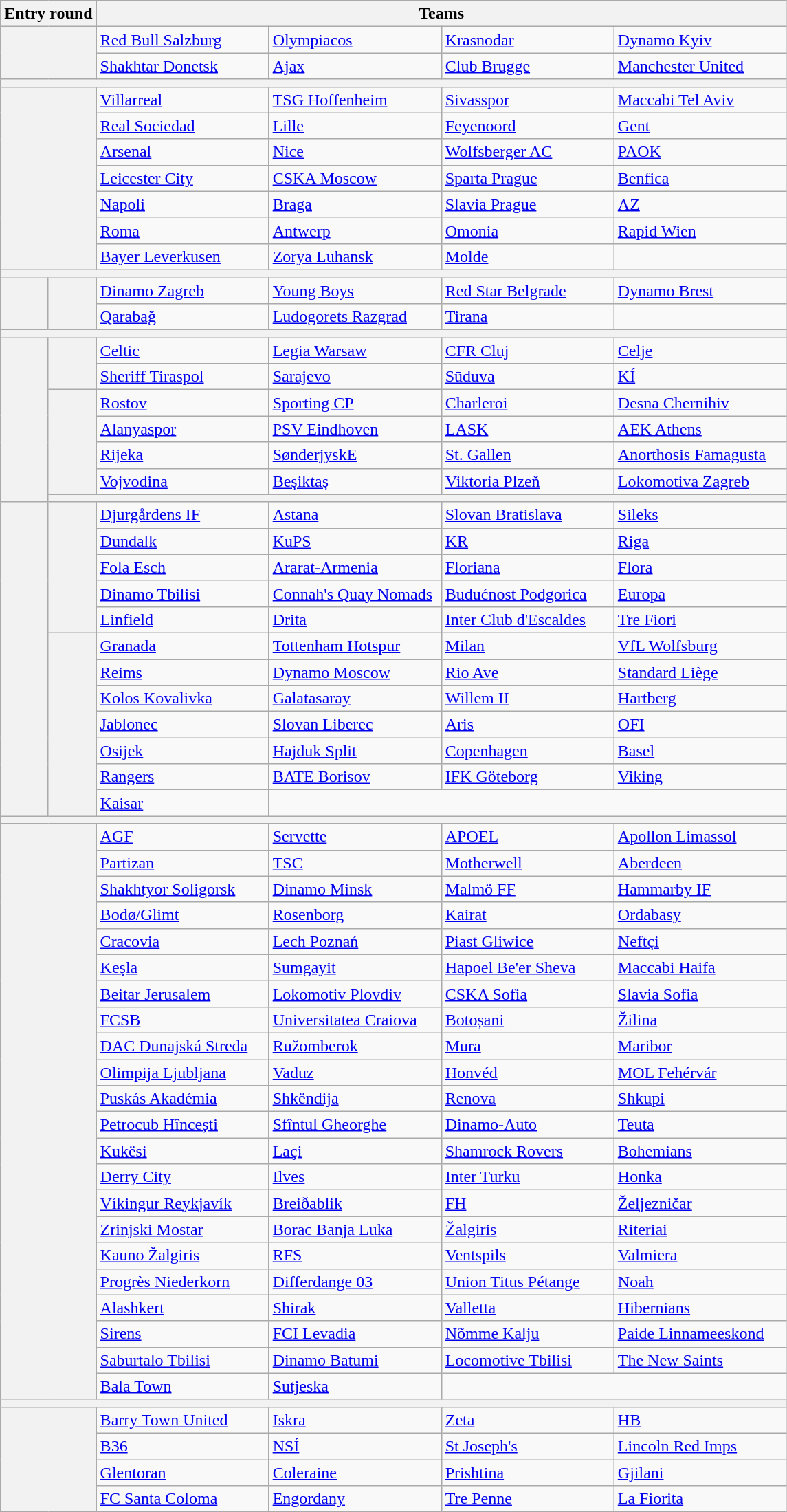<table class="wikitable">
<tr>
<th colspan=2>Entry round</th>
<th colspan=4>Teams</th>
</tr>
<tr>
<th colspan=2 rowspan=2><a href='#'></a></th>
<td style="min-width:10em"> <a href='#'>Red Bull Salzburg</a> </td>
<td style="min-width:10em"> <a href='#'>Olympiacos</a> </td>
<td style="min-width:10em"> <a href='#'>Krasnodar</a> </td>
<td style="min-width:10em"> <a href='#'>Dynamo Kyiv</a> </td>
</tr>
<tr>
<td> <a href='#'>Shakhtar Donetsk</a> </td>
<td> <a href='#'>Ajax</a> </td>
<td> <a href='#'>Club Brugge</a> </td>
<td> <a href='#'>Manchester United</a> </td>
</tr>
<tr>
<th colspan=6></th>
</tr>
<tr>
<th colspan=2 rowspan=7><a href='#'></a></th>
<td> <a href='#'>Villarreal</a> </td>
<td> <a href='#'>TSG Hoffenheim</a> </td>
<td> <a href='#'>Sivasspor</a> </td>
<td> <a href='#'>Maccabi Tel Aviv</a> </td>
</tr>
<tr>
<td> <a href='#'>Real Sociedad</a> </td>
<td> <a href='#'>Lille</a> </td>
<td> <a href='#'>Feyenoord</a> </td>
<td> <a href='#'>Gent</a> </td>
</tr>
<tr>
<td> <a href='#'>Arsenal</a> </td>
<td> <a href='#'>Nice</a> </td>
<td> <a href='#'>Wolfsberger AC</a> </td>
<td> <a href='#'>PAOK</a> </td>
</tr>
<tr>
<td> <a href='#'>Leicester City</a> </td>
<td> <a href='#'>CSKA Moscow</a> </td>
<td> <a href='#'>Sparta Prague</a> </td>
<td> <a href='#'>Benfica</a> </td>
</tr>
<tr>
<td> <a href='#'>Napoli</a> </td>
<td> <a href='#'>Braga</a> </td>
<td> <a href='#'>Slavia Prague</a> </td>
<td> <a href='#'>AZ</a> </td>
</tr>
<tr>
<td> <a href='#'>Roma</a> </td>
<td> <a href='#'>Antwerp</a> </td>
<td> <a href='#'>Omonia</a> </td>
<td> <a href='#'>Rapid Wien</a> </td>
</tr>
<tr>
<td> <a href='#'>Bayer Leverkusen</a> </td>
<td> <a href='#'>Zorya Luhansk</a> </td>
<td> <a href='#'>Molde</a> </td>
<td></td>
</tr>
<tr>
<th colspan=6></th>
</tr>
<tr>
<th rowspan=2><a href='#'></a></th>
<th rowspan=2></th>
<td> <a href='#'>Dinamo Zagreb</a> </td>
<td> <a href='#'>Young Boys</a> </td>
<td> <a href='#'>Red Star Belgrade</a> </td>
<td> <a href='#'>Dynamo Brest</a> </td>
</tr>
<tr>
<td> <a href='#'>Qarabağ</a> </td>
<td> <a href='#'>Ludogorets Razgrad</a> </td>
<td> <a href='#'>Tirana</a> </td>
<td></td>
</tr>
<tr>
<th colspan=6></th>
</tr>
<tr>
<th rowspan=7><a href='#'></a></th>
<th rowspan=2></th>
<td> <a href='#'>Celtic</a> </td>
<td> <a href='#'>Legia Warsaw</a> </td>
<td> <a href='#'>CFR Cluj</a> </td>
<td> <a href='#'>Celje</a> </td>
</tr>
<tr>
<td> <a href='#'>Sheriff Tiraspol</a> </td>
<td> <a href='#'>Sarajevo</a> </td>
<td> <a href='#'>Sūduva</a> </td>
<td> <a href='#'>KÍ</a> </td>
</tr>
<tr>
<th rowspan=4></th>
<td> <a href='#'>Rostov</a> </td>
<td> <a href='#'>Sporting CP</a> </td>
<td> <a href='#'>Charleroi</a> </td>
<td> <a href='#'>Desna Chernihiv</a> </td>
</tr>
<tr>
<td> <a href='#'>Alanyaspor</a> </td>
<td> <a href='#'>PSV Eindhoven</a> </td>
<td> <a href='#'>LASK</a> </td>
<td> <a href='#'>AEK Athens</a> </td>
</tr>
<tr>
<td> <a href='#'>Rijeka</a> </td>
<td> <a href='#'>SønderjyskE</a> </td>
<td> <a href='#'>St. Gallen</a> </td>
<td> <a href='#'>Anorthosis Famagusta</a> </td>
</tr>
<tr>
<td> <a href='#'>Vojvodina</a> </td>
<td> <a href='#'>Beşiktaş</a> </td>
<td> <a href='#'>Viktoria Plzeň</a> </td>
<td> <a href='#'>Lokomotiva Zagreb</a> </td>
</tr>
<tr>
<th colspan=6></th>
</tr>
<tr>
<th rowspan=12><a href='#'></a></th>
<th rowspan=5></th>
<td> <a href='#'>Djurgårdens IF</a> </td>
<td> <a href='#'>Astana</a> </td>
<td> <a href='#'>Slovan Bratislava</a> </td>
<td> <a href='#'>Sileks</a> </td>
</tr>
<tr>
<td> <a href='#'>Dundalk</a> </td>
<td> <a href='#'>KuPS</a> </td>
<td> <a href='#'>KR</a> </td>
<td> <a href='#'>Riga</a> </td>
</tr>
<tr>
<td> <a href='#'>Fola Esch</a> </td>
<td> <a href='#'>Ararat-Armenia</a> </td>
<td> <a href='#'>Floriana</a> </td>
<td> <a href='#'>Flora</a> </td>
</tr>
<tr>
<td> <a href='#'>Dinamo Tbilisi</a> </td>
<td> <a href='#'>Connah's Quay Nomads</a> </td>
<td> <a href='#'>Budućnost Podgorica</a> </td>
<td> <a href='#'>Europa</a> </td>
</tr>
<tr>
<td> <a href='#'>Linfield</a> </td>
<td> <a href='#'>Drita</a> </td>
<td> <a href='#'>Inter Club d'Escaldes</a> </td>
<td> <a href='#'>Tre Fiori</a> </td>
</tr>
<tr>
<th rowspan=7></th>
<td> <a href='#'>Granada</a> </td>
<td> <a href='#'>Tottenham Hotspur</a> </td>
<td> <a href='#'>Milan</a> </td>
<td> <a href='#'>VfL Wolfsburg</a> </td>
</tr>
<tr>
<td> <a href='#'>Reims</a> </td>
<td> <a href='#'>Dynamo Moscow</a> </td>
<td> <a href='#'>Rio Ave</a> </td>
<td> <a href='#'>Standard Liège</a> </td>
</tr>
<tr>
<td> <a href='#'>Kolos Kovalivka</a> </td>
<td> <a href='#'>Galatasaray</a> </td>
<td> <a href='#'>Willem II</a> </td>
<td> <a href='#'>Hartberg</a> </td>
</tr>
<tr>
<td> <a href='#'>Jablonec</a> </td>
<td> <a href='#'>Slovan Liberec</a> </td>
<td> <a href='#'>Aris</a> </td>
<td> <a href='#'>OFI</a> </td>
</tr>
<tr>
<td> <a href='#'>Osijek</a> </td>
<td> <a href='#'>Hajduk Split</a> </td>
<td> <a href='#'>Copenhagen</a> </td>
<td> <a href='#'>Basel</a> </td>
</tr>
<tr>
<td> <a href='#'>Rangers</a> </td>
<td> <a href='#'>BATE Borisov</a> </td>
<td> <a href='#'>IFK Göteborg</a> </td>
<td> <a href='#'>Viking</a> </td>
</tr>
<tr>
<td> <a href='#'>Kaisar</a> </td>
<td colspan=3></td>
</tr>
<tr>
<th colspan=6></th>
</tr>
<tr>
<th colspan=2 rowspan=22><a href='#'></a></th>
<td> <a href='#'>AGF</a> </td>
<td> <a href='#'>Servette</a> </td>
<td> <a href='#'>APOEL</a> </td>
<td> <a href='#'>Apollon Limassol</a> </td>
</tr>
<tr>
<td> <a href='#'>Partizan</a> </td>
<td> <a href='#'>TSC</a> </td>
<td> <a href='#'>Motherwell</a> </td>
<td> <a href='#'>Aberdeen</a> </td>
</tr>
<tr>
<td> <a href='#'>Shakhtyor Soligorsk</a> </td>
<td> <a href='#'>Dinamo Minsk</a> </td>
<td> <a href='#'>Malmö FF</a> </td>
<td> <a href='#'>Hammarby IF</a> </td>
</tr>
<tr>
<td> <a href='#'>Bodø/Glimt</a> </td>
<td> <a href='#'>Rosenborg</a> </td>
<td> <a href='#'>Kairat</a> </td>
<td> <a href='#'>Ordabasy</a> </td>
</tr>
<tr>
<td> <a href='#'>Cracovia</a> </td>
<td> <a href='#'>Lech Poznań</a> </td>
<td> <a href='#'>Piast Gliwice</a> </td>
<td> <a href='#'>Neftçi</a> </td>
</tr>
<tr>
<td> <a href='#'>Keşla</a> </td>
<td> <a href='#'>Sumgayit</a> </td>
<td> <a href='#'>Hapoel Be'er Sheva</a> </td>
<td> <a href='#'>Maccabi Haifa</a> </td>
</tr>
<tr>
<td> <a href='#'>Beitar Jerusalem</a> </td>
<td> <a href='#'>Lokomotiv Plovdiv</a> </td>
<td> <a href='#'>CSKA Sofia</a> </td>
<td> <a href='#'>Slavia Sofia</a> </td>
</tr>
<tr>
<td> <a href='#'>FCSB</a> </td>
<td> <a href='#'>Universitatea Craiova</a> </td>
<td> <a href='#'>Botoșani</a> </td>
<td> <a href='#'>Žilina</a> </td>
</tr>
<tr>
<td> <a href='#'>DAC Dunajská Streda</a> </td>
<td> <a href='#'>Ružomberok</a> </td>
<td> <a href='#'>Mura</a> </td>
<td> <a href='#'>Maribor</a> </td>
</tr>
<tr>
<td> <a href='#'>Olimpija Ljubljana</a> </td>
<td> <a href='#'>Vaduz</a> </td>
<td> <a href='#'>Honvéd</a> </td>
<td> <a href='#'>MOL Fehérvár</a> </td>
</tr>
<tr>
<td> <a href='#'>Puskás Akadémia</a> </td>
<td> <a href='#'>Shkëndija</a> </td>
<td> <a href='#'>Renova</a> </td>
<td> <a href='#'>Shkupi</a> </td>
</tr>
<tr>
<td> <a href='#'>Petrocub Hîncești</a> </td>
<td> <a href='#'>Sfîntul Gheorghe</a> </td>
<td> <a href='#'>Dinamo-Auto</a> </td>
<td> <a href='#'>Teuta</a> </td>
</tr>
<tr>
<td> <a href='#'>Kukësi</a> </td>
<td> <a href='#'>Laçi</a> </td>
<td> <a href='#'>Shamrock Rovers</a> </td>
<td> <a href='#'>Bohemians</a> </td>
</tr>
<tr>
<td> <a href='#'>Derry City</a> </td>
<td> <a href='#'>Ilves</a> </td>
<td> <a href='#'>Inter Turku</a> </td>
<td> <a href='#'>Honka</a> </td>
</tr>
<tr>
<td> <a href='#'>Víkingur Reykjavík</a> </td>
<td> <a href='#'>Breiðablik</a> </td>
<td> <a href='#'>FH</a> </td>
<td> <a href='#'>Željezničar</a> </td>
</tr>
<tr>
<td> <a href='#'>Zrinjski Mostar</a> </td>
<td> <a href='#'>Borac Banja Luka</a> </td>
<td> <a href='#'>Žalgiris</a> </td>
<td> <a href='#'>Riteriai</a> </td>
</tr>
<tr>
<td> <a href='#'>Kauno Žalgiris</a> </td>
<td> <a href='#'>RFS</a> </td>
<td> <a href='#'>Ventspils</a> </td>
<td> <a href='#'>Valmiera</a> </td>
</tr>
<tr>
<td> <a href='#'>Progrès Niederkorn</a> </td>
<td> <a href='#'>Differdange 03</a> </td>
<td> <a href='#'>Union Titus Pétange</a> </td>
<td> <a href='#'>Noah</a> </td>
</tr>
<tr>
<td> <a href='#'>Alashkert</a> </td>
<td> <a href='#'>Shirak</a> </td>
<td> <a href='#'>Valletta</a> </td>
<td> <a href='#'>Hibernians</a> </td>
</tr>
<tr>
<td> <a href='#'>Sirens</a> </td>
<td> <a href='#'>FCI Levadia</a> </td>
<td> <a href='#'>Nõmme Kalju</a> </td>
<td> <a href='#'>Paide Linnameeskond</a> </td>
</tr>
<tr>
<td> <a href='#'>Saburtalo Tbilisi</a> </td>
<td> <a href='#'>Dinamo Batumi</a> </td>
<td> <a href='#'>Locomotive Tbilisi</a> </td>
<td> <a href='#'>The New Saints</a> </td>
</tr>
<tr>
<td> <a href='#'>Bala Town</a> </td>
<td> <a href='#'>Sutjeska</a> </td>
<td colspan=2></td>
</tr>
<tr>
<th colspan=6></th>
</tr>
<tr>
<th colspan=2 rowspan=4><a href='#'></a></th>
<td> <a href='#'>Barry Town United</a> </td>
<td> <a href='#'>Iskra</a> </td>
<td> <a href='#'>Zeta</a> </td>
<td> <a href='#'>HB</a> </td>
</tr>
<tr>
<td> <a href='#'>B36</a> </td>
<td> <a href='#'>NSÍ</a> </td>
<td> <a href='#'>St Joseph's</a> </td>
<td> <a href='#'>Lincoln Red Imps</a> </td>
</tr>
<tr>
<td> <a href='#'>Glentoran</a> </td>
<td> <a href='#'>Coleraine</a> </td>
<td> <a href='#'>Prishtina</a> </td>
<td> <a href='#'>Gjilani</a> </td>
</tr>
<tr>
<td> <a href='#'>FC Santa Coloma</a> </td>
<td> <a href='#'>Engordany</a> </td>
<td> <a href='#'>Tre Penne</a> </td>
<td> <a href='#'>La Fiorita</a> </td>
</tr>
</table>
